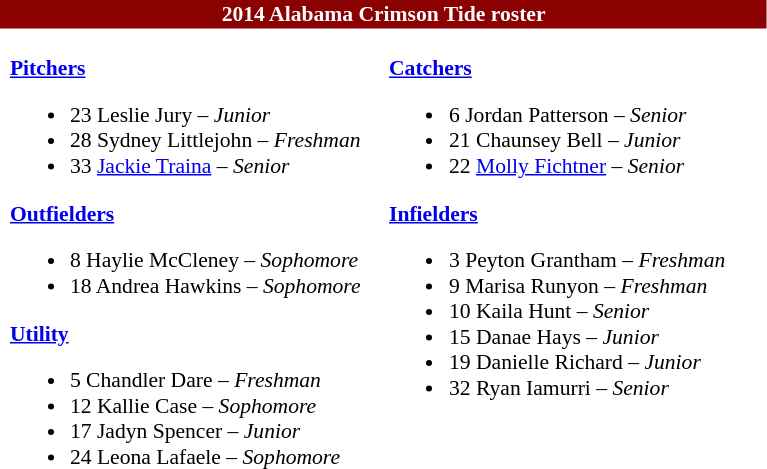<table class="toccolours" style="border-collapse:collapse; font-size:90%;">
<tr>
<td colspan="9" style="text-align: center; background-color: #8B0000; color: #FFFFFF"><strong>2014 Alabama Crimson Tide roster</strong></td>
</tr>
<tr>
</tr>
<tr>
<td width="03"> </td>
<td valign="top"><br><strong><a href='#'>Pitchers</a></strong><ul><li>23 Leslie Jury – <em>Junior</em></li><li>28 Sydney Littlejohn – <em>Freshman</em></li><li>33 <a href='#'>Jackie Traina</a> – <em>Senior</em></li></ul><strong><a href='#'>Outfielders</a></strong><ul><li>8 Haylie McCleney – <em>Sophomore</em></li><li>18 Andrea Hawkins – <em>Sophomore</em></li></ul><strong><a href='#'>Utility</a></strong><ul><li>5 Chandler Dare – <em>Freshman</em></li><li>12 Kallie Case – <em>Sophomore</em></li><li>17 Jadyn Spencer – <em>Junior</em></li><li>24 Leona Lafaele – <em>Sophomore</em></li></ul></td>
<td width="15"> </td>
<td valign="top"><br><strong><a href='#'>Catchers</a></strong><ul><li>6 Jordan Patterson – <em>Senior</em></li><li>21 Chaunsey Bell – <em>Junior</em></li><li>22 <a href='#'>Molly Fichtner</a> – <em>Senior</em></li></ul><strong><a href='#'>Infielders</a></strong><ul><li>3 Peyton Grantham – <em>Freshman</em></li><li>9 Marisa Runyon – <em>Freshman</em></li><li>10 Kaila Hunt – <em>Senior</em></li><li>15 Danae Hays – <em>Junior</em></li><li>19 Danielle Richard – <em>Junior</em></li><li>32 Ryan Iamurri – <em>Senior</em></li></ul></td>
<td width="25"> </td>
</tr>
</table>
